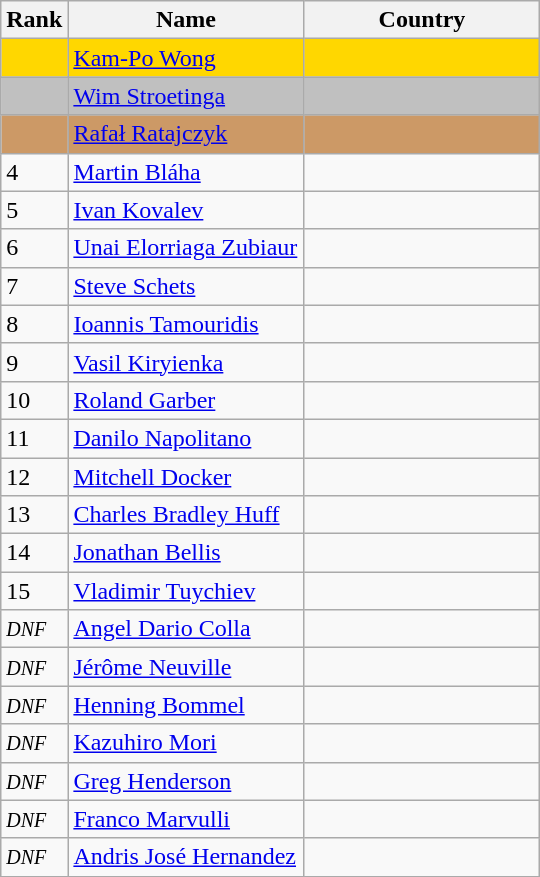<table class="wikitable">
<tr>
<th width=20>Rank</th>
<th width=150>Name</th>
<th width=150>Country</th>
</tr>
<tr bgcolor=gold>
<td></td>
<td><a href='#'>Kam-Po Wong</a></td>
<td></td>
</tr>
<tr bgcolor=silver>
<td></td>
<td><a href='#'>Wim Stroetinga</a></td>
<td></td>
</tr>
<tr bgcolor=cc9966>
<td></td>
<td><a href='#'>Rafał Ratajczyk</a></td>
<td></td>
</tr>
<tr>
<td>4</td>
<td><a href='#'>Martin Bláha</a></td>
<td></td>
</tr>
<tr>
<td>5</td>
<td><a href='#'>Ivan Kovalev</a></td>
<td></td>
</tr>
<tr>
<td>6</td>
<td><a href='#'>Unai Elorriaga Zubiaur</a></td>
<td></td>
</tr>
<tr>
<td>7</td>
<td><a href='#'>Steve Schets</a></td>
<td></td>
</tr>
<tr>
<td>8</td>
<td><a href='#'>Ioannis Tamouridis</a></td>
<td></td>
</tr>
<tr>
<td>9</td>
<td><a href='#'>Vasil Kiryienka</a></td>
<td></td>
</tr>
<tr>
<td>10</td>
<td><a href='#'>Roland Garber</a></td>
<td></td>
</tr>
<tr>
<td>11</td>
<td><a href='#'>Danilo Napolitano</a></td>
<td></td>
</tr>
<tr>
<td>12</td>
<td><a href='#'>Mitchell Docker</a></td>
<td></td>
</tr>
<tr>
<td>13</td>
<td><a href='#'>Charles Bradley Huff</a></td>
<td></td>
</tr>
<tr>
<td>14</td>
<td><a href='#'>Jonathan Bellis</a></td>
<td></td>
</tr>
<tr>
<td>15</td>
<td><a href='#'>Vladimir Tuychiev</a></td>
<td></td>
</tr>
<tr>
<td><small><em>DNF</em></small></td>
<td><a href='#'>Angel Dario Colla</a></td>
<td></td>
</tr>
<tr>
<td><small><em>DNF</em></small></td>
<td><a href='#'>Jérôme Neuville</a></td>
<td></td>
</tr>
<tr>
<td><small><em>DNF</em></small></td>
<td><a href='#'>Henning Bommel</a></td>
<td></td>
</tr>
<tr>
<td><small><em>DNF</em></small></td>
<td><a href='#'>Kazuhiro Mori</a></td>
<td></td>
</tr>
<tr>
<td><small><em>DNF</em></small></td>
<td><a href='#'>Greg Henderson</a></td>
<td></td>
</tr>
<tr>
<td><small><em>DNF</em></small></td>
<td><a href='#'>Franco Marvulli</a></td>
<td></td>
</tr>
<tr>
<td><small><em>DNF</em></small></td>
<td><a href='#'>Andris José Hernandez</a></td>
<td></td>
</tr>
<tr>
</tr>
</table>
